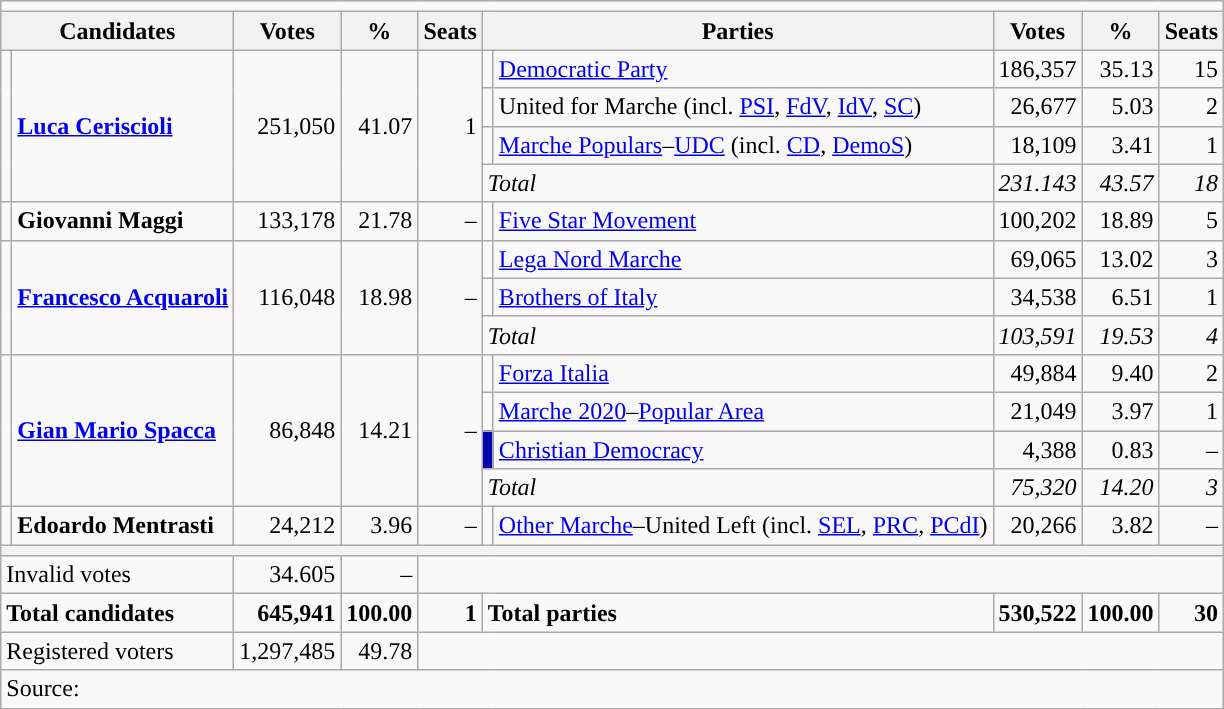<table class="wikitable">
<tr>
<td colspan="10"></td>
</tr>
<tr>
<th colspan="2">Candidates</th>
<th><strong>Votes</strong></th>
<th><strong>%</strong></th>
<th>Seats</th>
<th colspan="2">Parties</th>
<th><strong>Votes</strong></th>
<th><strong>%</strong></th>
<th>Seats</th>
</tr>
<tr>
<td rowspan="4"></td>
<td rowspan="4"><strong><a href='#'>Luca Ceriscioli</a></strong></td>
<td rowspan="4" align="right">251,050</td>
<td rowspan="4" align="right">41.07</td>
<td rowspan="4" align="right">1</td>
<td></td>
<td><a href='#'>Democratic Party</a></td>
<td align="right">186,357</td>
<td align="right">35.13</td>
<td align="right">15</td>
</tr>
<tr>
<td></td>
<td>United for Marche (incl. <a href='#'>PSI</a>, <a href='#'>FdV</a>, <a href='#'>IdV</a>, <a href='#'>SC</a>)</td>
<td align="right">26,677</td>
<td align="right">5.03</td>
<td align="right">2</td>
</tr>
<tr>
<td></td>
<td><a href='#'>Marche Populars</a>–<a href='#'>UDC</a> (incl. <a href='#'>CD</a>, <a href='#'>DemoS</a>)</td>
<td align="right">18,109</td>
<td align="right">3.41</td>
<td align="right">1</td>
</tr>
<tr>
<td colspan="2"><em>Total</em></td>
<td align="right"><em>231.143</em></td>
<td align="right"><em>43.57</em></td>
<td align="right"><em>18</em></td>
</tr>
<tr>
<td></td>
<td><strong>Giovanni Maggi</strong></td>
<td align="right">133,178</td>
<td align="right">21.78</td>
<td align="right">–</td>
<td></td>
<td><a href='#'>Five Star Movement</a></td>
<td align="right">100,202</td>
<td align="right">18.89</td>
<td align="right">5</td>
</tr>
<tr>
<td rowspan="3"></td>
<td rowspan="3"><strong><a href='#'>Francesco Acquaroli</a></strong></td>
<td rowspan="3" align="right">116,048</td>
<td rowspan="3" align="right">18.98</td>
<td rowspan="3" align="right">–</td>
<td></td>
<td><a href='#'>Lega Nord Marche</a></td>
<td align="right">69,065</td>
<td align="right">13.02</td>
<td align="right">3</td>
</tr>
<tr>
<td></td>
<td><a href='#'>Brothers of Italy</a></td>
<td align="right">34,538</td>
<td align="right">6.51</td>
<td align="right">1</td>
</tr>
<tr>
<td colspan="2"><em>Total</em></td>
<td align="right"><em>103,591</em></td>
<td align="right"><em>19.53</em></td>
<td align="right"><em>4</em></td>
</tr>
<tr>
<td rowspan="4"></td>
<td rowspan="4"><strong><a href='#'>Gian Mario Spacca</a></strong></td>
<td rowspan="4" align="right">86,848</td>
<td rowspan="4" align="right">14.21</td>
<td rowspan="4" align="right">–</td>
<td></td>
<td><a href='#'>Forza Italia</a></td>
<td align="right">49,884</td>
<td align="right">9.40</td>
<td align="right">2</td>
</tr>
<tr>
<td></td>
<td><a href='#'>Marche 2020</a>–<a href='#'>Popular Area</a></td>
<td align="right">21,049</td>
<td align="right">3.97</td>
<td align="right">1</td>
</tr>
<tr>
<td bgcolor="#0406AE"></td>
<td><a href='#'>Christian Democracy</a></td>
<td align="right">4,388</td>
<td align="right">0.83</td>
<td align="right">–</td>
</tr>
<tr>
<td colspan="2"><em>Total</em></td>
<td align="right"><em>75,320</em></td>
<td align="right"><em>14.20</em></td>
<td align="right"><em>3</em></td>
</tr>
<tr>
<td></td>
<td><strong>Edoardo Mentrasti</strong></td>
<td align="right">24,212</td>
<td align="right">3.96</td>
<td align="right">–</td>
<td></td>
<td><a href='#'>Other Marche</a>–United Left (incl. <a href='#'>SEL</a>, <a href='#'>PRC</a>, <a href='#'>PCdI</a>)</td>
<td align="right">20,266</td>
<td align="right">3.82</td>
<td align="right">–</td>
</tr>
<tr>
<th colspan="10"></th>
</tr>
<tr>
<td colspan="2">Invalid votes</td>
<td align="right">34.605</td>
<td align="right">–</td>
<td colspan="6"></td>
</tr>
<tr>
<td colspan="2"><strong>Total candidates</strong></td>
<td align="right"><strong>645,941</strong></td>
<td align="right"><strong>100.00</strong></td>
<td align="right"><strong>1</strong></td>
<td colspan="2"><strong>Total parties</strong></td>
<td align="right"><strong>530,522</strong></td>
<td align="right"><strong>100.00</strong></td>
<td align="right"><strong>30</strong></td>
</tr>
<tr>
<td colspan="2">Registered voters</td>
<td align="right">1,297,485</td>
<td align="right">49.78</td>
<td colspan="6"></td>
</tr>
<tr>
<td colspan="10">Source: </td>
</tr>
</table>
